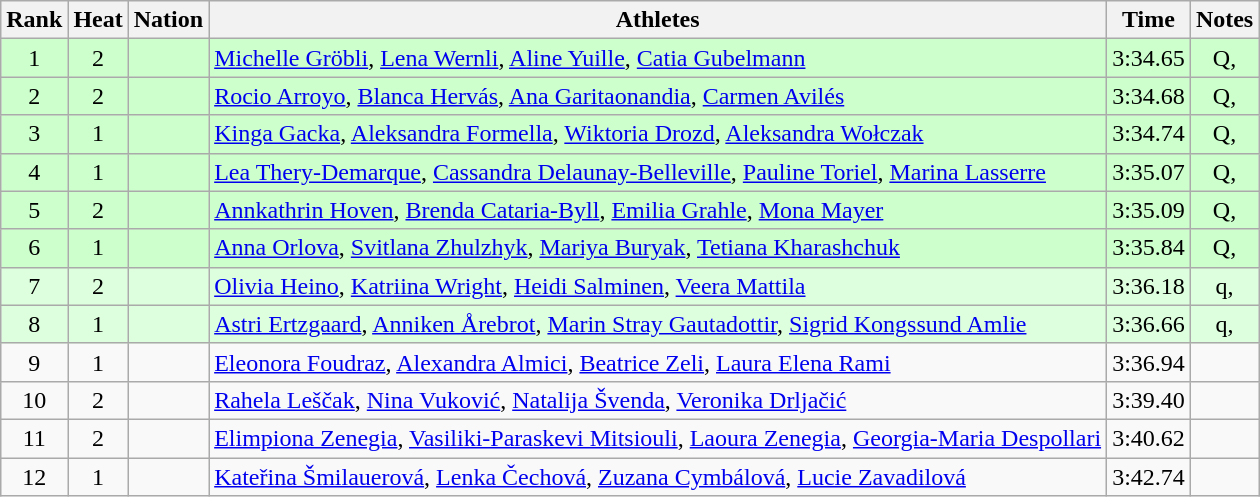<table class="wikitable sortable" style="text-align:center;">
<tr>
<th>Rank</th>
<th>Heat</th>
<th>Nation</th>
<th>Athletes</th>
<th>Time</th>
<th>Notes</th>
</tr>
<tr bgcolor=ccffcc>
<td>1</td>
<td>2</td>
<td align=left></td>
<td align=left><a href='#'>Michelle Gröbli</a>, <a href='#'>Lena Wernli</a>, <a href='#'>Aline Yuille</a>, <a href='#'>Catia Gubelmann</a></td>
<td>3:34.65</td>
<td>Q, </td>
</tr>
<tr bgcolor=ccffcc>
<td>2</td>
<td>2</td>
<td align=left></td>
<td align=left><a href='#'>Rocio Arroyo</a>, <a href='#'>Blanca Hervás</a>, <a href='#'>Ana Garitaonandia</a>, <a href='#'>Carmen Avilés</a></td>
<td>3:34.68</td>
<td>Q, </td>
</tr>
<tr bgcolor=ccffcc>
<td>3</td>
<td>1</td>
<td align=left></td>
<td align=left><a href='#'>Kinga Gacka</a>, <a href='#'>Aleksandra Formella</a>, <a href='#'>Wiktoria Drozd</a>, <a href='#'>Aleksandra Wołczak</a></td>
<td>3:34.74</td>
<td>Q, </td>
</tr>
<tr bgcolor=ccffcc>
<td>4</td>
<td>1</td>
<td align=left></td>
<td align=left><a href='#'>Lea Thery-Demarque</a>, <a href='#'>Cassandra Delaunay-Belleville</a>, <a href='#'>Pauline Toriel</a>, <a href='#'>Marina Lasserre</a></td>
<td>3:35.07</td>
<td>Q, </td>
</tr>
<tr bgcolor=ccffcc>
<td>5</td>
<td>2</td>
<td align=left></td>
<td align=left><a href='#'>Annkathrin Hoven</a>, <a href='#'>Brenda Cataria-Byll</a>, <a href='#'>Emilia Grahle</a>, <a href='#'>Mona Mayer</a></td>
<td>3:35.09</td>
<td>Q, </td>
</tr>
<tr bgcolor=ccffcc>
<td>6</td>
<td>1</td>
<td align=left></td>
<td align=left><a href='#'>Anna Orlova</a>, <a href='#'>Svitlana Zhulzhyk</a>, <a href='#'>Mariya Buryak</a>, <a href='#'>Tetiana Kharashchuk</a></td>
<td>3:35.84</td>
<td>Q, </td>
</tr>
<tr bgcolor=ddffdd>
<td>7</td>
<td>2</td>
<td align=left></td>
<td align=left><a href='#'>Olivia Heino</a>, <a href='#'>Katriina Wright</a>, <a href='#'>Heidi Salminen</a>, <a href='#'>Veera Mattila</a></td>
<td>3:36.18</td>
<td>q, </td>
</tr>
<tr bgcolor=ddffdd>
<td>8</td>
<td>1</td>
<td align=left></td>
<td align=left><a href='#'>Astri Ertzgaard</a>, <a href='#'>Anniken Årebrot</a>, <a href='#'>Marin Stray Gautadottir</a>, <a href='#'>Sigrid Kongssund Amlie</a></td>
<td>3:36.66</td>
<td>q, </td>
</tr>
<tr>
<td>9</td>
<td>1</td>
<td align=left></td>
<td align=left><a href='#'>Eleonora Foudraz</a>, <a href='#'>Alexandra Almici</a>, <a href='#'>Beatrice Zeli</a>, <a href='#'>Laura Elena Rami</a></td>
<td>3:36.94</td>
<td></td>
</tr>
<tr>
<td>10</td>
<td>2</td>
<td align=left></td>
<td align=left><a href='#'>Rahela Leščak</a>, <a href='#'>Nina Vuković</a>, <a href='#'>Natalija Švenda</a>, <a href='#'>Veronika Drljačić</a></td>
<td>3:39.40</td>
<td></td>
</tr>
<tr>
<td>11</td>
<td>2</td>
<td align=left></td>
<td align=left><a href='#'>Elimpiona Zenegia</a>, <a href='#'>Vasiliki-Paraskevi Mitsiouli</a>, <a href='#'>Laoura Zenegia</a>, <a href='#'>Georgia-Maria Despollari</a></td>
<td>3:40.62</td>
<td></td>
</tr>
<tr>
<td>12</td>
<td>1</td>
<td align=left></td>
<td align=left><a href='#'>Kateřina Šmilauerová</a>, <a href='#'>Lenka Čechová</a>, <a href='#'>Zuzana Cymbálová</a>, <a href='#'>Lucie Zavadilová</a></td>
<td>3:42.74</td>
<td></td>
</tr>
</table>
